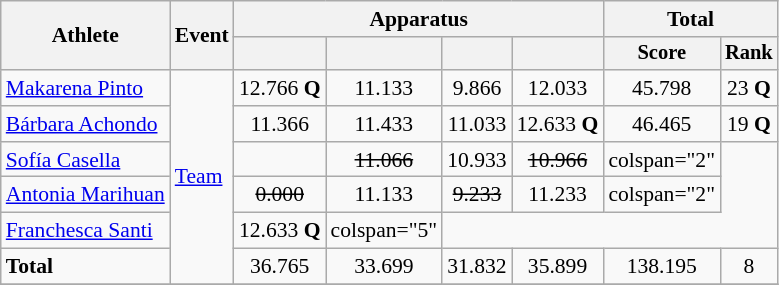<table class=wikitable style=font-size:90%;text-align:center>
<tr>
<th rowspan=2>Athlete</th>
<th rowspan=2>Event</th>
<th colspan=4>Apparatus</th>
<th colspan=2>Total</th>
</tr>
<tr style=font-size:95%>
<th></th>
<th></th>
<th></th>
<th></th>
<th>Score</th>
<th>Rank</th>
</tr>
<tr>
<td align=left><a href='#'>Makarena Pinto</a></td>
<td align=left rowspan=6><a href='#'>Team</a></td>
<td>12.766 <strong>Q</strong></td>
<td>11.133</td>
<td>9.866</td>
<td>12.033</td>
<td>45.798</td>
<td>23 <strong>Q</strong></td>
</tr>
<tr>
<td align=left><a href='#'>Bárbara Achondo</a></td>
<td>11.366</td>
<td>11.433</td>
<td>11.033</td>
<td>12.633 <strong>Q</strong></td>
<td>46.465</td>
<td>19 <strong>Q</strong></td>
</tr>
<tr>
<td align=left><a href='#'>Sofía Casella</a></td>
<td></td>
<td><s>11.066</s></td>
<td>10.933</td>
<td><s>10.966</s></td>
<td>colspan="2" </td>
</tr>
<tr>
<td align=left><a href='#'>Antonia Marihuan</a></td>
<td><s>0.000</s></td>
<td>11.133</td>
<td><s>9.233</s></td>
<td>11.233</td>
<td>colspan="2" </td>
</tr>
<tr>
<td align=left><a href='#'>Franchesca Santi</a></td>
<td>12.633 <strong>Q</strong></td>
<td>colspan="5" </td>
</tr>
<tr>
<td align=left><strong>Total</strong></td>
<td>36.765</td>
<td>33.699</td>
<td>31.832</td>
<td>35.899</td>
<td>138.195</td>
<td>8</td>
</tr>
<tr>
</tr>
</table>
